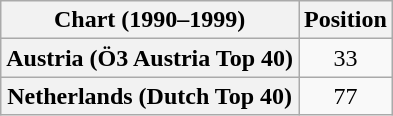<table class="wikitable sortable plainrowheaders" style="text-align:center">
<tr>
<th>Chart (1990–1999)</th>
<th>Position</th>
</tr>
<tr>
<th scope="row">Austria (Ö3 Austria Top 40)</th>
<td>33</td>
</tr>
<tr>
<th scope="row">Netherlands (Dutch Top 40)</th>
<td>77</td>
</tr>
</table>
